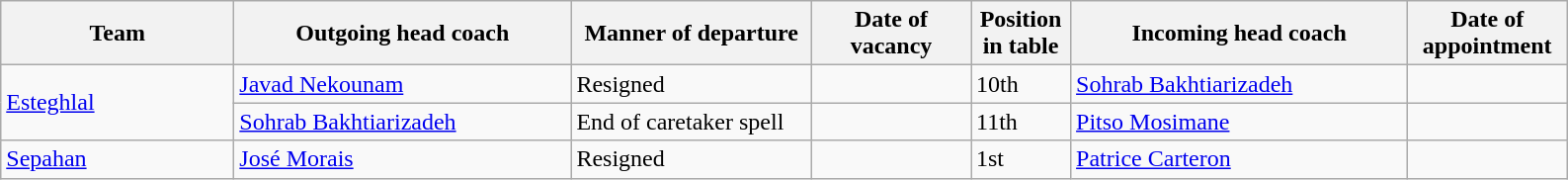<table class="wikitable">
<tr>
<th width="150">Team</th>
<th width="220">Outgoing head coach</th>
<th width="155">Manner of departure</th>
<th width="100">Date of vacancy</th>
<th width=60>Position in table</th>
<th width="220">Incoming head coach</th>
<th width="100">Date of appointment</th>
</tr>
<tr>
<td rowspan="2"><a href='#'>Esteghlal</a></td>
<td> <a href='#'>Javad Nekounam</a></td>
<td>Resigned</td>
<td></td>
<td rowspan="1">10th</td>
<td> <a href='#'>Sohrab Bakhtiarizadeh</a></td>
<td></td>
</tr>
<tr>
<td> <a href='#'>Sohrab Bakhtiarizadeh</a></td>
<td>End of caretaker spell</td>
<td></td>
<td rowspan="1">11th</td>
<td> <a href='#'>Pitso Mosimane</a></td>
<td></td>
</tr>
<tr>
<td><a href='#'>Sepahan</a></td>
<td> <a href='#'>José Morais</a></td>
<td>Resigned</td>
<td></td>
<td rowspan="1">1st</td>
<td> <a href='#'>Patrice Carteron</a></td>
<td></td>
</tr>
</table>
